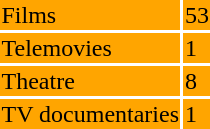<table class="wiktable">
<tr>
</tr>
<tr bgcolor=orange>
<td>Films</td>
<td>53</td>
</tr>
<tr bgcolor=orange>
<td>Telemovies</td>
<td>1</td>
</tr>
<tr bgcolor=orange>
<td>Theatre</td>
<td>8</td>
</tr>
<tr bgcolor=orange>
<td>TV documentaries</td>
<td>1</td>
</tr>
<tr bgcolor=orange>
</tr>
</table>
